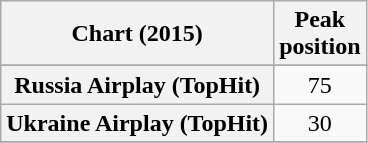<table class="wikitable sortable plainrowheaders" style="text-align:center;">
<tr>
<th scope="col">Chart (2015)</th>
<th scope="col">Peak<br>position</th>
</tr>
<tr>
</tr>
<tr>
<th scope="row">Russia Airplay (TopHit)</th>
<td>75</td>
</tr>
<tr>
<th scope="row">Ukraine Airplay (TopHit)</th>
<td>30</td>
</tr>
<tr>
</tr>
</table>
